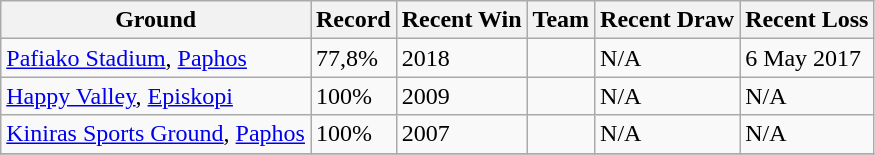<table class="wikitable">
<tr>
<th>Ground</th>
<th>Record</th>
<th>Recent Win</th>
<th>Team</th>
<th>Recent Draw</th>
<th>Recent Loss</th>
</tr>
<tr>
<td><a href='#'>Pafiako Stadium</a>, <a href='#'>Paphos</a></td>
<td>77,8%</td>
<td>2018</td>
<td></td>
<td>N/A</td>
<td>6 May 2017</td>
</tr>
<tr>
<td><a href='#'>Happy Valley</a>, <a href='#'>Episkopi</a></td>
<td>100%</td>
<td>2009</td>
<td></td>
<td>N/A</td>
<td>N/A</td>
</tr>
<tr>
<td><a href='#'>Kiniras Sports Ground</a>, <a href='#'>Paphos</a></td>
<td>100%</td>
<td>2007</td>
<td></td>
<td>N/A</td>
<td>N/A</td>
</tr>
<tr>
</tr>
</table>
